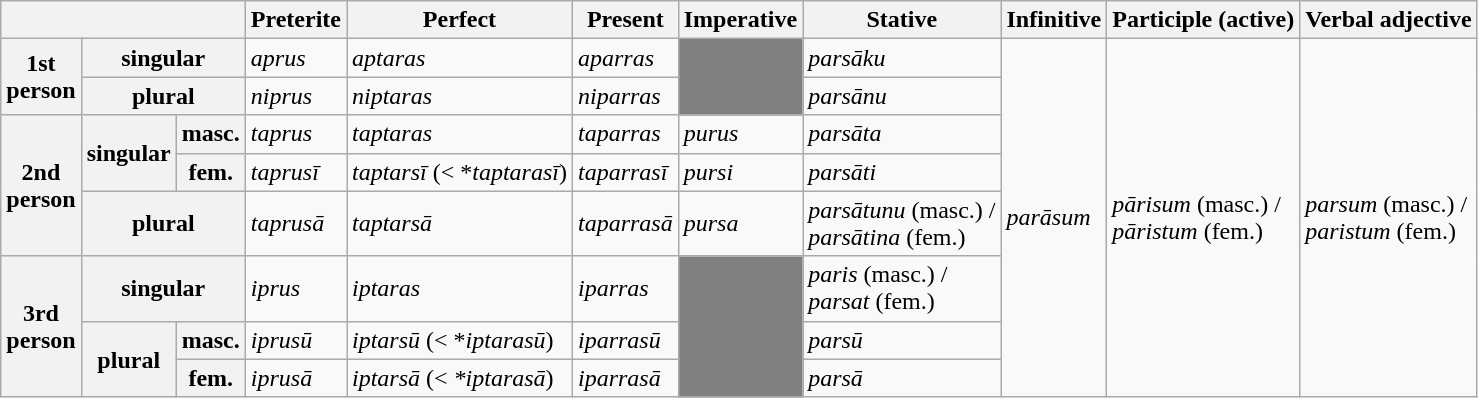<table class="wikitable" align="center">
<tr>
<th colspan="3"></th>
<th>Preterite</th>
<th>Perfect</th>
<th>Present</th>
<th>Imperative</th>
<th>Stative</th>
<th>Infinitive</th>
<th>Participle (active)</th>
<th>Verbal adjective</th>
</tr>
<tr>
<th rowspan="2">1st<br>person</th>
<th colspan="2">singular</th>
<td><em>aprus</em></td>
<td><em>aptaras</em></td>
<td><em>aparras</em></td>
<td rowspan=2 bgcolor='gray'></td>
<td><em>parsāku</em></td>
<td rowspan=8><em>parāsum</em></td>
<td rowspan=8><em>pārisum</em> (masc.) /<br> <em>pāristum</em> (fem.)</td>
<td rowspan=8><em>parsum</em> (masc.) /<br> <em>paristum</em> (fem.)</td>
</tr>
<tr>
<th colspan="2">plural</th>
<td><em>niprus</em></td>
<td><em>niptaras</em></td>
<td><em>niparras</em></td>
<td><em>parsānu</em></td>
</tr>
<tr>
<th rowspan="3">2nd<br>person</th>
<th rowspan="2">singular</th>
<th>masc.</th>
<td><em>taprus</em></td>
<td><em>taptaras</em></td>
<td><em>taparras</em></td>
<td><em>purus</em></td>
<td><em>parsāta</em></td>
</tr>
<tr>
<th>fem.</th>
<td><em>taprusī</em></td>
<td><em>taptarsī</em> (< *<em>taptarasī</em>)</td>
<td><em>taparrasī</em></td>
<td><em>pursi</em></td>
<td><em>parsāti</em></td>
</tr>
<tr>
<th colspan="2">plural</th>
<td><em>taprusā</em></td>
<td><em>taptarsā</em></td>
<td><em>taparrasā</em></td>
<td><em>pursa</em></td>
<td><em>parsātunu</em> (masc.) /<br> <em>parsātina</em> (fem.)</td>
</tr>
<tr>
<th rowspan="3">3rd<br>person</th>
<th colspan="2">singular</th>
<td><em>iprus</em></td>
<td><em>iptaras</em></td>
<td><em>iparras</em></td>
<td rowspan=3 bgcolor='gray'></td>
<td><em>paris</em> (masc.) /<br> <em>parsat</em> (fem.)</td>
</tr>
<tr>
<th rowspan="2">plural</th>
<th>masc.</th>
<td><em>iprusū</em></td>
<td><em>iptarsū</em> (< *<em>iptarasū</em>)</td>
<td><em>iparrasū</em></td>
<td><em>parsū</em></td>
</tr>
<tr>
<th>fem.</th>
<td><em>iprusā</em></td>
<td><em>iptarsā</em> (< <em>*iptarasā</em>)</td>
<td><em>iparrasā</em></td>
<td><em>parsā</em></td>
</tr>
</table>
